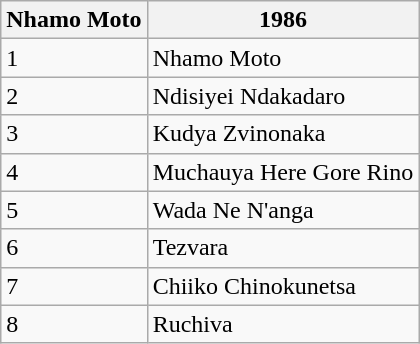<table class="wikitable">
<tr>
<th>Nhamo Moto</th>
<th>1986</th>
</tr>
<tr>
<td>1</td>
<td>Nhamo Moto</td>
</tr>
<tr>
<td>2</td>
<td>Ndisiyei Ndakadaro</td>
</tr>
<tr>
<td>3</td>
<td>Kudya Zvinonaka</td>
</tr>
<tr>
<td>4</td>
<td>Muchauya Here Gore Rino</td>
</tr>
<tr>
<td>5</td>
<td>Wada Ne N'anga</td>
</tr>
<tr>
<td>6</td>
<td>Tezvara</td>
</tr>
<tr>
<td>7</td>
<td>Chiiko Chinokunetsa</td>
</tr>
<tr>
<td>8</td>
<td>Ruchiva</td>
</tr>
</table>
